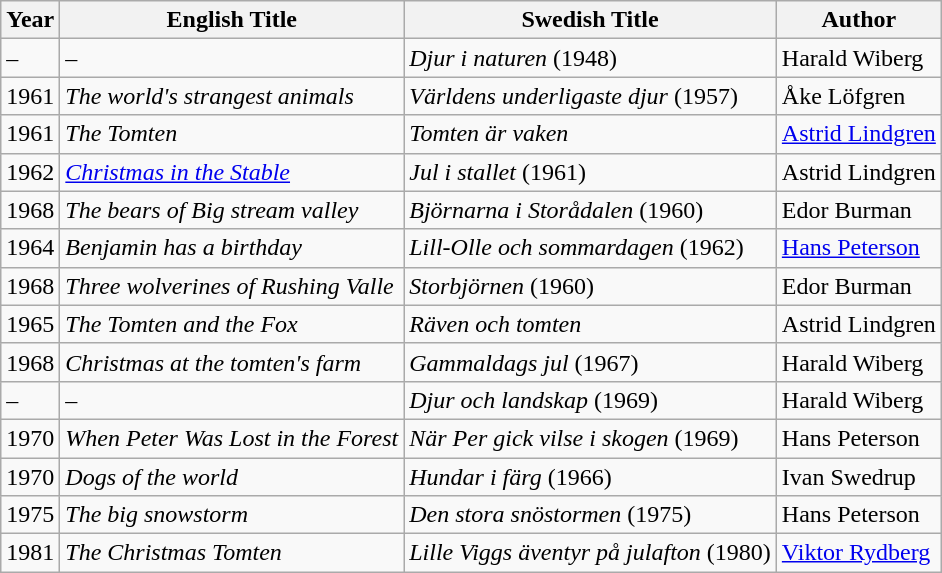<table class="wikitable sortable">
<tr>
<th>Year</th>
<th>English Title</th>
<th>Swedish Title</th>
<th>Author</th>
</tr>
<tr>
<td>–</td>
<td>–</td>
<td><em>Djur i naturen</em> (1948)</td>
<td>Harald Wiberg</td>
</tr>
<tr>
<td>1961</td>
<td><em>The world's strangest animals</em></td>
<td><em>Världens underligaste djur</em> (1957)</td>
<td>Åke Löfgren</td>
</tr>
<tr>
<td>1961</td>
<td><em>The Tomten</em></td>
<td><em>Tomten är vaken</em></td>
<td><a href='#'>Astrid Lindgren</a></td>
</tr>
<tr>
<td>1962</td>
<td><em><a href='#'>Christmas in the Stable</a></em></td>
<td><em>Jul i stallet</em> (1961)</td>
<td>Astrid Lindgren</td>
</tr>
<tr>
<td>1968</td>
<td><em>The bears of Big stream valley</em></td>
<td><em>Björnarna i Storådalen</em> (1960)</td>
<td>Edor Burman</td>
</tr>
<tr>
<td>1964</td>
<td><em>Benjamin has a birthday</em></td>
<td><em>Lill-Olle och sommardagen</em> (1962)</td>
<td><a href='#'>Hans Peterson</a></td>
</tr>
<tr>
<td>1968</td>
<td><em>Three wolverines of Rushing Valle</em></td>
<td><em>Storbjörnen</em> (1960)</td>
<td>Edor Burman</td>
</tr>
<tr>
<td>1965</td>
<td><em>The Tomten and the Fox</em></td>
<td><em>Räven och tomten</em></td>
<td>Astrid Lindgren</td>
</tr>
<tr>
<td>1968</td>
<td><em>Christmas at the tomten's farm</em></td>
<td><em>Gammaldags jul</em> (1967)</td>
<td>Harald Wiberg</td>
</tr>
<tr>
<td>–</td>
<td>–</td>
<td><em>Djur och landskap</em> (1969)</td>
<td>Harald Wiberg</td>
</tr>
<tr>
<td>1970</td>
<td><em>When Peter Was Lost in the Forest</em></td>
<td><em>När Per gick vilse i skogen</em> (1969)</td>
<td>Hans Peterson</td>
</tr>
<tr>
<td>1970</td>
<td><em>Dogs of the world</em></td>
<td><em>Hundar i färg</em> (1966)</td>
<td>Ivan Swedrup</td>
</tr>
<tr>
<td>1975</td>
<td><em>The big snowstorm</em></td>
<td><em>Den stora snöstormen</em> (1975)</td>
<td>Hans Peterson</td>
</tr>
<tr>
<td>1981</td>
<td><em>The Christmas Tomten</em></td>
<td><em>Lille Viggs äventyr på julafton</em> (1980)</td>
<td><a href='#'>Viktor Rydberg</a></td>
</tr>
</table>
